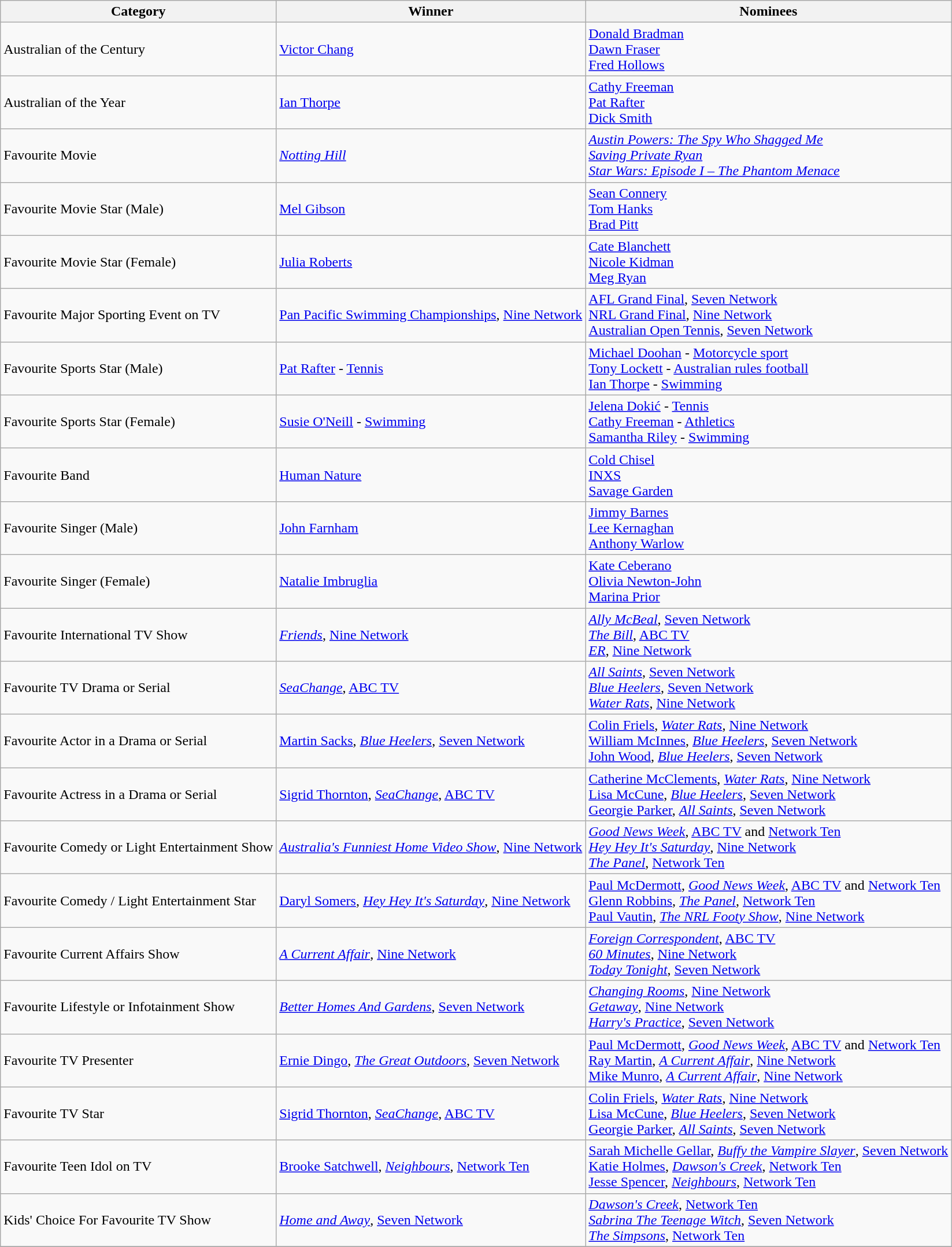<table class="wikitable" border="1">
<tr>
<th>Category</th>
<th>Winner</th>
<th>Nominees</th>
</tr>
<tr>
<td>Australian of the Century</td>
<td><a href='#'>Victor Chang</a></td>
<td><a href='#'>Donald Bradman</a><br><a href='#'>Dawn Fraser</a><br><a href='#'>Fred Hollows</a></td>
</tr>
<tr>
<td>Australian of the Year</td>
<td><a href='#'>Ian Thorpe</a></td>
<td><a href='#'>Cathy Freeman</a><br><a href='#'>Pat Rafter</a><br><a href='#'>Dick Smith</a></td>
</tr>
<tr>
<td>Favourite Movie</td>
<td><em><a href='#'>Notting Hill</a></em></td>
<td><em><a href='#'>Austin Powers: The Spy Who Shagged Me</a></em><br><em><a href='#'>Saving Private Ryan</a></em><br><em><a href='#'>Star Wars: Episode I – The Phantom Menace</a></em></td>
</tr>
<tr>
<td>Favourite Movie Star (Male)</td>
<td><a href='#'>Mel Gibson</a></td>
<td><a href='#'>Sean Connery</a><br><a href='#'>Tom Hanks</a><br><a href='#'>Brad Pitt</a></td>
</tr>
<tr>
<td>Favourite Movie Star (Female)</td>
<td><a href='#'>Julia Roberts</a></td>
<td><a href='#'>Cate Blanchett</a><br><a href='#'>Nicole Kidman</a><br><a href='#'>Meg Ryan</a></td>
</tr>
<tr>
<td>Favourite Major Sporting Event on TV</td>
<td><a href='#'>Pan Pacific Swimming Championships</a>, <a href='#'>Nine Network</a></td>
<td><a href='#'>AFL Grand Final</a>, <a href='#'>Seven Network</a><br><a href='#'>NRL Grand Final</a>, <a href='#'>Nine Network</a><br><a href='#'>Australian Open Tennis</a>, <a href='#'>Seven Network</a></td>
</tr>
<tr>
<td>Favourite Sports Star (Male)</td>
<td><a href='#'>Pat Rafter</a> - <a href='#'>Tennis</a></td>
<td><a href='#'>Michael Doohan</a> - <a href='#'>Motorcycle sport</a><br><a href='#'>Tony Lockett</a> - <a href='#'>Australian rules football</a><br><a href='#'>Ian Thorpe</a> - <a href='#'>Swimming</a></td>
</tr>
<tr>
<td>Favourite Sports Star (Female)</td>
<td><a href='#'>Susie O'Neill</a> - <a href='#'>Swimming</a></td>
<td><a href='#'>Jelena Dokić</a> - <a href='#'>Tennis</a><br><a href='#'>Cathy Freeman</a> - <a href='#'>Athletics</a><br><a href='#'>Samantha Riley</a> - <a href='#'>Swimming</a></td>
</tr>
<tr>
<td>Favourite Band</td>
<td><a href='#'>Human Nature</a></td>
<td><a href='#'>Cold Chisel</a><br><a href='#'>INXS</a><br><a href='#'>Savage Garden</a></td>
</tr>
<tr>
<td>Favourite Singer (Male)</td>
<td><a href='#'>John Farnham</a></td>
<td><a href='#'>Jimmy Barnes</a><br><a href='#'>Lee Kernaghan</a><br><a href='#'>Anthony Warlow</a></td>
</tr>
<tr>
<td>Favourite Singer (Female)</td>
<td><a href='#'>Natalie Imbruglia</a></td>
<td><a href='#'>Kate Ceberano</a><br><a href='#'>Olivia Newton-John</a><br><a href='#'>Marina Prior</a></td>
</tr>
<tr>
<td>Favourite International TV Show</td>
<td><em><a href='#'>Friends</a></em>, <a href='#'>Nine Network</a></td>
<td><em><a href='#'>Ally McBeal</a></em>, <a href='#'>Seven Network</a><br><em><a href='#'>The Bill</a></em>, <a href='#'>ABC TV</a><br><em><a href='#'>ER</a></em>, <a href='#'>Nine Network</a></td>
</tr>
<tr>
<td>Favourite TV Drama or Serial</td>
<td><em><a href='#'>SeaChange</a></em>, <a href='#'>ABC TV</a></td>
<td><em><a href='#'>All Saints</a></em>, <a href='#'>Seven Network</a><br><em><a href='#'>Blue Heelers</a></em>, <a href='#'>Seven Network</a><br><em><a href='#'>Water Rats</a></em>, <a href='#'>Nine Network</a></td>
</tr>
<tr>
<td>Favourite Actor in a Drama or Serial</td>
<td><a href='#'>Martin Sacks</a>, <em><a href='#'>Blue Heelers</a></em>, <a href='#'>Seven Network</a></td>
<td><a href='#'>Colin Friels</a>, <em><a href='#'>Water Rats</a></em>, <a href='#'>Nine Network</a><br><a href='#'>William McInnes</a>, <em><a href='#'>Blue Heelers</a></em>, <a href='#'>Seven Network</a><br><a href='#'>John Wood</a>, <em><a href='#'>Blue Heelers</a></em>, <a href='#'>Seven Network</a></td>
</tr>
<tr>
<td>Favourite Actress in a Drama or Serial</td>
<td><a href='#'>Sigrid Thornton</a>, <em><a href='#'>SeaChange</a></em>, <a href='#'>ABC TV</a></td>
<td><a href='#'>Catherine McClements</a>, <em><a href='#'>Water Rats</a></em>, <a href='#'>Nine Network</a><br><a href='#'>Lisa McCune</a>, <em><a href='#'>Blue Heelers</a></em>, <a href='#'>Seven Network</a><br><a href='#'>Georgie Parker</a>, <em><a href='#'>All Saints</a></em>, <a href='#'>Seven Network</a></td>
</tr>
<tr>
<td>Favourite Comedy or Light Entertainment Show</td>
<td><em><a href='#'>Australia's Funniest Home Video Show</a></em>, <a href='#'>Nine Network</a></td>
<td><em><a href='#'>Good News Week</a></em>, <a href='#'>ABC TV</a> and <a href='#'>Network Ten</a><br><em><a href='#'>Hey Hey It's Saturday</a></em>, <a href='#'>Nine Network</a><br><em><a href='#'>The Panel</a></em>, <a href='#'>Network Ten</a></td>
</tr>
<tr>
<td>Favourite Comedy / Light Entertainment Star</td>
<td><a href='#'>Daryl Somers</a>, <em><a href='#'>Hey Hey It's Saturday</a></em>, <a href='#'>Nine Network</a></td>
<td><a href='#'>Paul McDermott</a>, <em><a href='#'>Good News Week</a></em>, <a href='#'>ABC TV</a> and <a href='#'>Network Ten</a><br><a href='#'>Glenn Robbins</a>, <em><a href='#'>The Panel</a></em>, <a href='#'>Network Ten</a><br><a href='#'>Paul Vautin</a>, <em><a href='#'>The NRL Footy Show</a></em>, <a href='#'>Nine Network</a></td>
</tr>
<tr>
<td>Favourite Current Affairs Show</td>
<td><em><a href='#'>A Current Affair</a></em>, <a href='#'>Nine Network</a></td>
<td><em><a href='#'>Foreign Correspondent</a></em>, <a href='#'>ABC TV</a><br><em><a href='#'>60 Minutes</a></em>, <a href='#'>Nine Network</a><br><em><a href='#'>Today Tonight</a></em>, <a href='#'>Seven Network</a></td>
</tr>
<tr>
<td>Favourite Lifestyle or Infotainment Show</td>
<td><em><a href='#'>Better Homes And Gardens</a></em>, <a href='#'>Seven Network</a></td>
<td><em><a href='#'>Changing Rooms</a></em>, <a href='#'>Nine Network</a><br><em><a href='#'>Getaway</a></em>, <a href='#'>Nine Network</a><br><em><a href='#'>Harry's Practice</a></em>, <a href='#'>Seven Network</a></td>
</tr>
<tr>
<td>Favourite TV Presenter</td>
<td><a href='#'>Ernie Dingo</a>, <em><a href='#'>The Great Outdoors</a></em>, <a href='#'>Seven Network</a></td>
<td><a href='#'>Paul McDermott</a>, <em><a href='#'>Good News Week</a></em>, <a href='#'>ABC TV</a> and <a href='#'>Network Ten</a><br><a href='#'>Ray Martin</a>, <em><a href='#'>A Current Affair</a></em>, <a href='#'>Nine Network</a><br><a href='#'>Mike Munro</a>, <em><a href='#'>A Current Affair</a></em>, <a href='#'>Nine Network</a></td>
</tr>
<tr>
<td>Favourite TV Star</td>
<td><a href='#'>Sigrid Thornton</a>, <em><a href='#'>SeaChange</a></em>, <a href='#'>ABC TV</a></td>
<td><a href='#'>Colin Friels</a>, <em><a href='#'>Water Rats</a></em>, <a href='#'>Nine Network</a><br><a href='#'>Lisa McCune</a>, <em><a href='#'>Blue Heelers</a></em>, <a href='#'>Seven Network</a><br><a href='#'>Georgie Parker</a>, <em><a href='#'>All Saints</a></em>, <a href='#'>Seven Network</a></td>
</tr>
<tr>
<td>Favourite Teen Idol on TV</td>
<td><a href='#'>Brooke Satchwell</a>, <em><a href='#'>Neighbours</a></em>, <a href='#'>Network Ten</a></td>
<td><a href='#'>Sarah Michelle Gellar</a>, <em><a href='#'>Buffy the Vampire Slayer</a></em>, <a href='#'>Seven Network</a><br><a href='#'>Katie Holmes</a>, <em><a href='#'>Dawson's Creek</a></em>, <a href='#'>Network Ten</a><br><a href='#'>Jesse Spencer</a>, <em><a href='#'>Neighbours</a></em>, <a href='#'>Network Ten</a></td>
</tr>
<tr>
<td>Kids' Choice For Favourite TV Show</td>
<td><em><a href='#'>Home and Away</a></em>, <a href='#'>Seven Network</a></td>
<td><em><a href='#'>Dawson's Creek</a></em>, <a href='#'>Network Ten</a><br><em><a href='#'>Sabrina The Teenage Witch</a></em>, <a href='#'>Seven Network</a><br><em><a href='#'>The Simpsons</a></em>, <a href='#'>Network Ten</a></td>
</tr>
<tr>
</tr>
</table>
